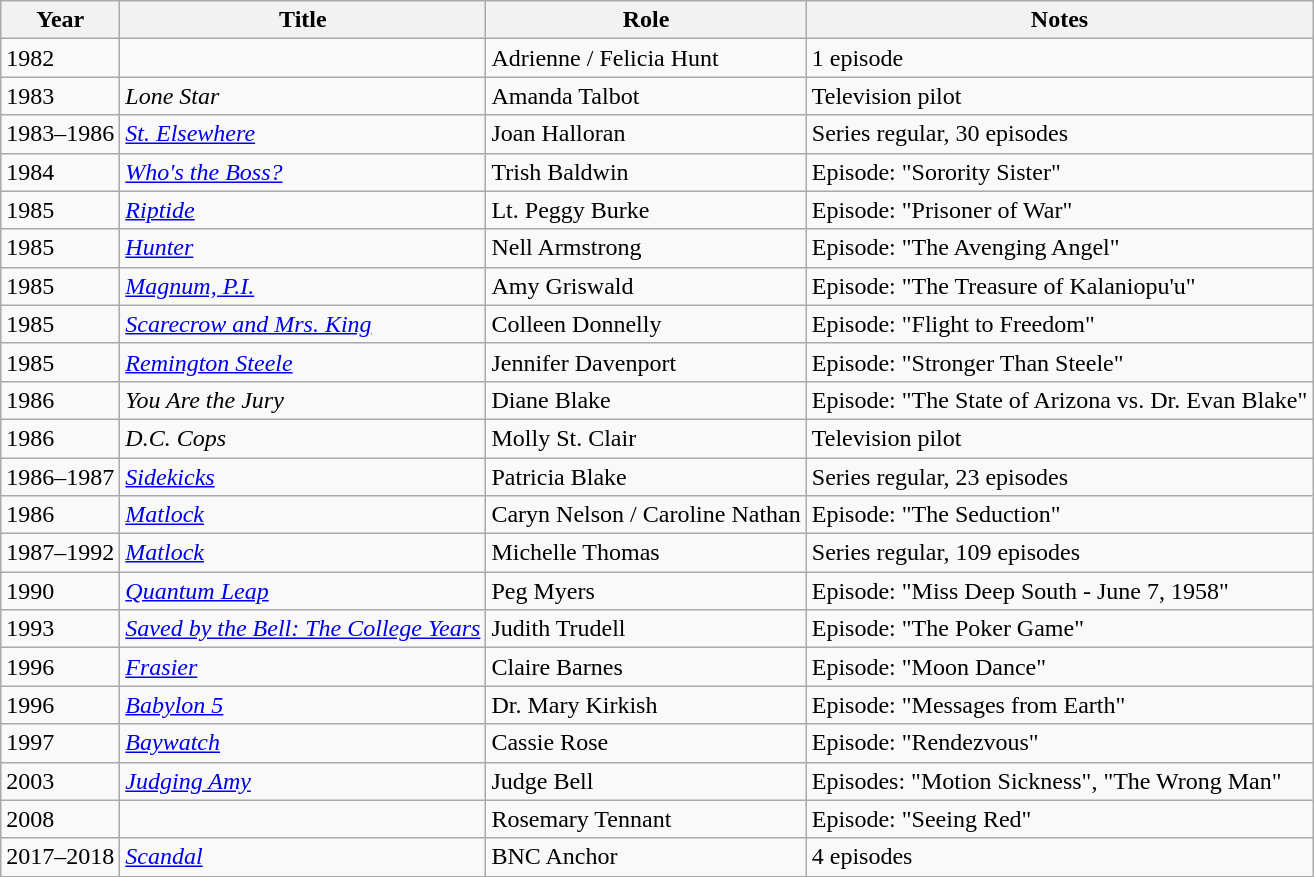<table class="wikitable sortable">
<tr>
<th>Year</th>
<th>Title</th>
<th>Role</th>
<th class="unsortable">Notes</th>
</tr>
<tr>
<td>1982</td>
<td><em></em></td>
<td>Adrienne / Felicia Hunt</td>
<td>1 episode</td>
</tr>
<tr>
<td>1983</td>
<td><em>Lone Star</em></td>
<td>Amanda Talbot</td>
<td>Television pilot</td>
</tr>
<tr>
<td>1983–1986</td>
<td><em><a href='#'>St. Elsewhere</a></em></td>
<td>Joan Halloran</td>
<td>Series regular, 30 episodes</td>
</tr>
<tr>
<td>1984</td>
<td><em><a href='#'>Who's the Boss?</a></em></td>
<td>Trish Baldwin</td>
<td>Episode: "Sorority Sister"</td>
</tr>
<tr>
<td>1985</td>
<td><em><a href='#'>Riptide</a></em></td>
<td>Lt. Peggy Burke</td>
<td>Episode: "Prisoner of War"</td>
</tr>
<tr>
<td>1985</td>
<td><em><a href='#'>Hunter</a></em></td>
<td>Nell Armstrong</td>
<td>Episode: "The Avenging Angel"</td>
</tr>
<tr>
<td>1985</td>
<td><em><a href='#'>Magnum, P.I.</a></em></td>
<td>Amy Griswald</td>
<td>Episode: "The Treasure of Kalaniopu'u"</td>
</tr>
<tr>
<td>1985</td>
<td><em><a href='#'>Scarecrow and Mrs. King</a></em></td>
<td>Colleen Donnelly</td>
<td>Episode: "Flight to Freedom"</td>
</tr>
<tr>
<td>1985</td>
<td><em><a href='#'>Remington Steele</a></em></td>
<td>Jennifer Davenport</td>
<td>Episode: "Stronger Than Steele"</td>
</tr>
<tr>
<td>1986</td>
<td><em>You Are the Jury</em></td>
<td>Diane Blake</td>
<td>Episode: "The State of Arizona vs. Dr. Evan Blake"</td>
</tr>
<tr>
<td>1986</td>
<td><em>D.C. Cops</em></td>
<td>Molly St. Clair</td>
<td>Television pilot</td>
</tr>
<tr>
<td>1986–1987</td>
<td><em><a href='#'>Sidekicks</a></em></td>
<td>Patricia Blake</td>
<td>Series regular, 23 episodes</td>
</tr>
<tr>
<td>1986</td>
<td><em><a href='#'>Matlock</a></em></td>
<td>Caryn Nelson / Caroline Nathan</td>
<td>Episode: "The Seduction"</td>
</tr>
<tr>
<td>1987–1992</td>
<td><em><a href='#'>Matlock</a></em></td>
<td>Michelle Thomas</td>
<td>Series regular, 109 episodes</td>
</tr>
<tr>
<td>1990</td>
<td><em><a href='#'>Quantum Leap</a></em></td>
<td>Peg Myers</td>
<td>Episode: "Miss Deep South - June 7, 1958"</td>
</tr>
<tr>
<td>1993</td>
<td><em><a href='#'>Saved by the Bell: The College Years</a></em></td>
<td>Judith Trudell</td>
<td>Episode: "The Poker Game"</td>
</tr>
<tr>
<td>1996</td>
<td><em><a href='#'>Frasier</a></em></td>
<td>Claire Barnes</td>
<td>Episode: "Moon Dance"</td>
</tr>
<tr>
<td>1996</td>
<td><em><a href='#'>Babylon 5</a></em></td>
<td>Dr. Mary Kirkish</td>
<td>Episode: "Messages from Earth"</td>
</tr>
<tr>
<td>1997</td>
<td><em><a href='#'>Baywatch</a></em></td>
<td>Cassie Rose</td>
<td>Episode: "Rendezvous"</td>
</tr>
<tr>
<td>2003</td>
<td><em><a href='#'>Judging Amy</a></em></td>
<td>Judge Bell</td>
<td>Episodes: "Motion Sickness", "The Wrong Man"</td>
</tr>
<tr>
<td>2008</td>
<td><em></em></td>
<td>Rosemary Tennant</td>
<td>Episode: "Seeing Red"</td>
</tr>
<tr>
<td>2017–2018</td>
<td><em><a href='#'>Scandal</a></em></td>
<td>BNC Anchor</td>
<td>4 episodes</td>
</tr>
</table>
